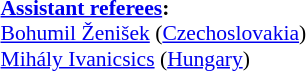<table style="width:100%; font-size:90%;">
<tr>
<td><br><strong><a href='#'>Assistant referees</a>:</strong>
<br><a href='#'>Bohumil Ženišek</a> (<a href='#'>Czechoslovakia</a>)
<br><a href='#'>Mihály Ivanicsics</a> (<a href='#'>Hungary</a>)</td>
</tr>
</table>
